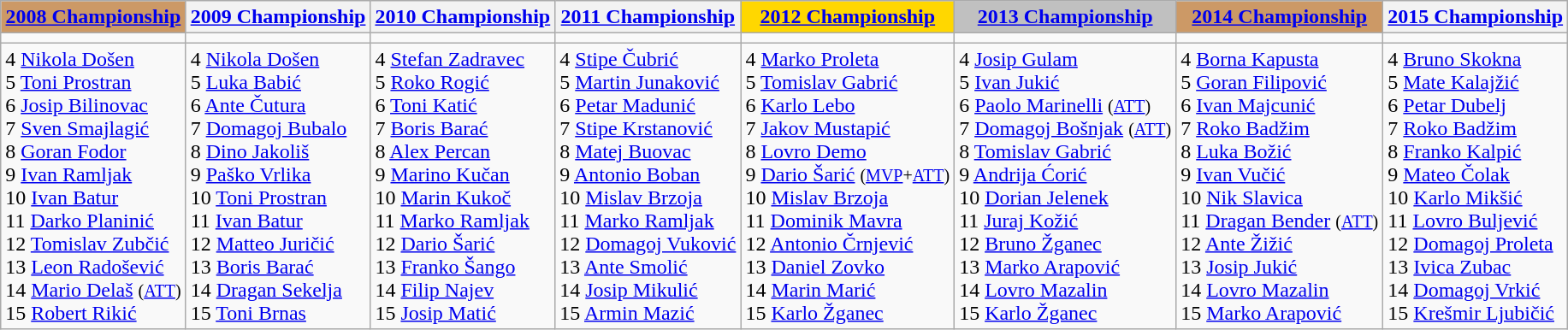<table class="wikitable">
<tr>
<th style="background:#cc9966;"><a href='#'>2008 Championship</a></th>
<th><a href='#'>2009 Championship</a></th>
<th><a href='#'>2010 Championship</a></th>
<th><a href='#'>2011 Championship</a></th>
<th style="background:gold;"><a href='#'>2012 Championship</a></th>
<th style="background:silver;"><a href='#'>2013 Championship</a></th>
<th style="background:#cc9966;"><a href='#'>2014 Championship</a></th>
<th><a href='#'>2015 Championship</a></th>
</tr>
<tr>
<td></td>
<td></td>
<td></td>
<td></td>
<td></td>
<td></td>
<td></td>
<td></td>
</tr>
<tr>
<td valign=top>4 <a href='#'>Nikola Došen</a> <br>5 <a href='#'>Toni Prostran</a> <br>6 <a href='#'>Josip Bilinovac</a> <br>7 <a href='#'>Sven Smajlagić</a> <br>8 <a href='#'>Goran Fodor</a> <br>9 <a href='#'>Ivan Ramljak</a> <br>10 <a href='#'>Ivan Batur</a> <br>11 <a href='#'>Darko Planinić</a> <br>12 <a href='#'>Tomislav Zubčić</a> <br>13 <a href='#'>Leon Radošević</a> <br>14 <a href='#'>Mario Delaš</a> <small>(<a href='#'>ATT</a>)</small> <br>15 <a href='#'>Robert Rikić</a></td>
<td valign=top>4 <a href='#'>Nikola Došen</a> <br>5 <a href='#'>Luka Babić</a> <br>6 <a href='#'>Ante Čutura</a> <br>7 <a href='#'>Domagoj Bubalo</a> <br>8 <a href='#'>Dino Jakoliš</a> <br>9 <a href='#'>Paško Vrlika</a> <br>10 <a href='#'>Toni Prostran</a> <br>11 <a href='#'>Ivan Batur</a> <br>12 <a href='#'>Matteo Juričić</a> <br>13 <a href='#'>Boris Barać</a> <br>14 <a href='#'>Dragan Sekelja</a> <br>15 <a href='#'>Toni Brnas</a></td>
<td valign=top>4 <a href='#'>Stefan Zadravec</a> <br>5 <a href='#'>Roko Rogić</a> <br>6 <a href='#'>Toni Katić</a> <br>7 <a href='#'>Boris Barać</a> <br>8 <a href='#'>Alex Percan</a> <br>9 <a href='#'>Marino Kučan</a> <br>10 <a href='#'>Marin Kukoč</a> <br>11 <a href='#'>Marko Ramljak</a> <br>12 <a href='#'>Dario Šarić</a> <br>13 <a href='#'>Franko Šango</a> <br>14 <a href='#'>Filip Najev</a> <br>15 <a href='#'>Josip Matić</a></td>
<td valign=top>4 <a href='#'>Stipe Čubrić</a> <br>5 <a href='#'>Martin Junaković</a> <br>6 <a href='#'>Petar Madunić</a> <br>7 <a href='#'>Stipe Krstanović</a> <br>8 <a href='#'>Matej Buovac</a> <br>9 <a href='#'>Antonio Boban</a> <br>10 <a href='#'>Mislav Brzoja</a> <br>11 <a href='#'>Marko Ramljak</a> <br>12 <a href='#'>Domagoj Vuković</a> <br>13 <a href='#'>Ante Smolić</a> <br>14 <a href='#'>Josip Mikulić</a> <br>15 <a href='#'>Armin Mazić</a></td>
<td valign=top>4 <a href='#'>Marko Proleta</a> <br>5 <a href='#'>Tomislav Gabrić</a> <br>6 <a href='#'>Karlo Lebo</a> <br>7 <a href='#'>Jakov Mustapić</a> <br>8 <a href='#'>Lovro Demo</a> <br>9 <a href='#'>Dario Šarić</a> <small>(<a href='#'>MVP</a>+<a href='#'>ATT</a>)</small> <br>10 <a href='#'>Mislav Brzoja</a> <br>11 <a href='#'>Dominik Mavra</a> <br>12 <a href='#'>Antonio Črnjević</a> <br>13 <a href='#'>Daniel Zovko</a> <br>14 <a href='#'>Marin Marić</a> <br>15 <a href='#'>Karlo Žganec</a></td>
<td valign=top>4 <a href='#'>Josip Gulam</a> <br>5 <a href='#'>Ivan Jukić</a> <br>6 <a href='#'>Paolo Marinelli</a> <small>(<a href='#'>ATT</a>)</small><br>7 <a href='#'>Domagoj Bošnjak</a> <small>(<a href='#'>ATT</a>)</small><br>8 <a href='#'>Tomislav Gabrić</a> <br>9 <a href='#'>Andrija Ćorić</a> <br>10 <a href='#'>Dorian Jelenek</a> <br>11 <a href='#'>Juraj Kožić</a> <br>12 <a href='#'>Bruno Žganec</a> <br>13 <a href='#'>Marko Arapović</a> <br>14 <a href='#'>Lovro Mazalin</a> <br>15 <a href='#'>Karlo Žganec</a></td>
<td valign=top>4 <a href='#'>Borna Kapusta</a> <br>5 <a href='#'>Goran Filipović</a> <br>6 <a href='#'>Ivan Majcunić</a> <br>7 <a href='#'>Roko Badžim</a> <br>8 <a href='#'>Luka Božić</a> <br>9 <a href='#'>Ivan Vučić</a> <br>10 <a href='#'>Nik Slavica</a> <br>11 <a href='#'>Dragan Bender</a> <small>(<a href='#'>ATT</a>)</small><br>12 <a href='#'>Ante Žižić</a> <br>13 <a href='#'>Josip Jukić</a> <br>14 <a href='#'>Lovro Mazalin</a> <br>15 <a href='#'>Marko Arapović</a></td>
<td valign=top>4 <a href='#'>Bruno Skokna</a> <br>5 <a href='#'>Mate Kalajžić</a> <br>6 <a href='#'>Petar Dubelj</a> <br>7 <a href='#'>Roko Badžim</a> <br>8 <a href='#'>Franko Kalpić</a> <br>9 <a href='#'>Mateo Čolak</a> <br>10 <a href='#'>Karlo Mikšić</a> <br>11 <a href='#'>Lovro Buljević</a> <br>12 <a href='#'>Domagoj Proleta</a> <br>13 <a href='#'>Ivica Zubac</a> <br>14 <a href='#'>Domagoj Vrkić</a> <br>15 <a href='#'>Krešmir Ljubičić</a></td>
</tr>
</table>
